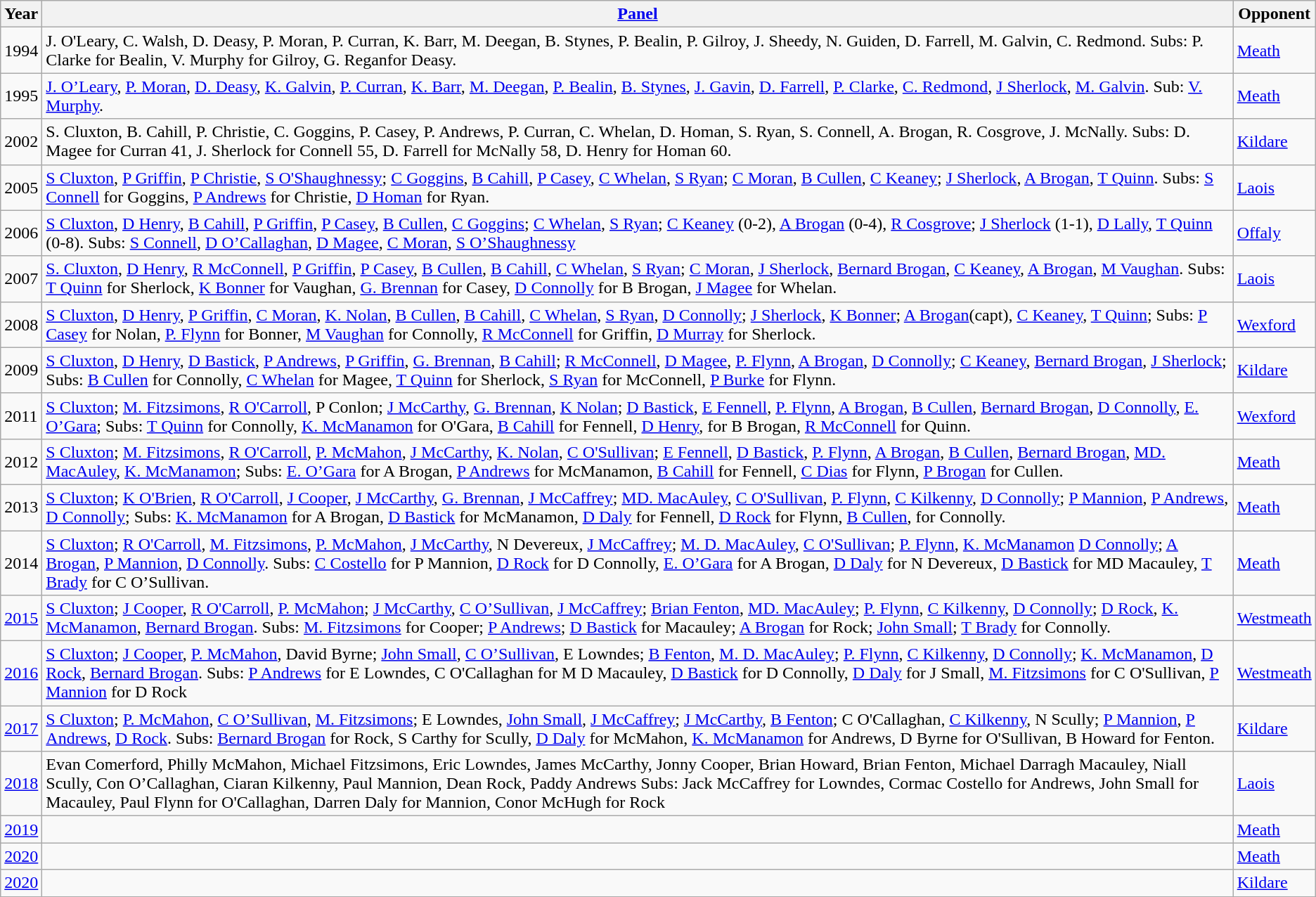<table class="wikitable">
<tr>
<th>Year</th>
<th><a href='#'>Panel</a></th>
<th>Opponent</th>
</tr>
<tr>
<td>1994</td>
<td>J. O'Leary, C. Walsh, D. Deasy, P. Moran, P. Curran, K. Barr, M. Deegan, B. Stynes, P. Bealin, P. Gilroy, J. Sheedy, N. Guiden, D. Farrell, M. Galvin, C. Redmond. Subs: P. Clarke for Bealin, V. Murphy for Gilroy, G. Reganfor Deasy.</td>
<td><a href='#'>Meath</a></td>
</tr>
<tr>
<td>1995</td>
<td><a href='#'>J. O’Leary</a>, <a href='#'>P. Moran</a>, <a href='#'>D. Deasy</a>, <a href='#'>K. Galvin</a>, <a href='#'>P. Curran</a>, <a href='#'>K. Barr</a>, <a href='#'>M. Deegan</a>, <a href='#'>P. Bealin</a>, <a href='#'>B. Stynes</a>, <a href='#'>J. Gavin</a>, <a href='#'>D. Farrell</a>, <a href='#'>P. Clarke</a>, <a href='#'>C. Redmond</a>, <a href='#'>J Sherlock</a>, <a href='#'>M. Galvin</a>. Sub: <a href='#'>V. Murphy</a>.</td>
<td><a href='#'>Meath</a></td>
</tr>
<tr>
<td>2002</td>
<td>S. Cluxton, B. Cahill, P. Christie, C. Goggins, P. Casey, P. Andrews, P. Curran, C. Whelan, D. Homan, S. Ryan, S. Connell, A. Brogan, R. Cosgrove, J. McNally. Subs: D. Magee for Curran 41, J. Sherlock for Connell 55, D. Farrell for McNally 58, D. Henry for Homan 60.</td>
<td><a href='#'>Kildare</a></td>
</tr>
<tr>
<td>2005</td>
<td><a href='#'>S Cluxton</a>, <a href='#'>P Griffin</a>, <a href='#'>P Christie</a>, <a href='#'>S O'Shaughnessy</a>; <a href='#'>C Goggins</a>, <a href='#'>B Cahill</a>, <a href='#'>P Casey</a>, <a href='#'>C Whelan</a>, <a href='#'>S Ryan</a>; <a href='#'>C Moran</a>, <a href='#'>B Cullen</a>, <a href='#'>C Keaney</a>; <a href='#'>J Sherlock</a>, <a href='#'>A Brogan</a>, <a href='#'>T Quinn</a>. Subs: <a href='#'>S Connell</a> for Goggins, <a href='#'>P Andrews</a> for Christie, <a href='#'>D Homan</a> for Ryan.</td>
<td><a href='#'>Laois</a></td>
</tr>
<tr>
<td>2006</td>
<td><a href='#'>S Cluxton</a>, <a href='#'>D Henry</a>, <a href='#'>B Cahill</a>, <a href='#'>P Griffin</a>, <a href='#'>P Casey</a>, <a href='#'>B Cullen</a>, <a href='#'>C Goggins</a>; <a href='#'>C Whelan</a>, <a href='#'>S Ryan</a>; <a href='#'>C Keaney</a> (0-2), <a href='#'>A Brogan</a> (0-4), <a href='#'>R Cosgrove</a>; <a href='#'>J Sherlock</a> (1-1), <a href='#'>D Lally</a>, <a href='#'>T Quinn</a> (0-8). Subs: <a href='#'>S Connell</a>, <a href='#'>D O’Callaghan</a>, <a href='#'>D Magee</a>, <a href='#'>C Moran</a>, <a href='#'>S O’Shaughnessy</a></td>
<td><a href='#'>Offaly</a></td>
</tr>
<tr>
<td>2007</td>
<td><a href='#'>S. Cluxton</a>, <a href='#'>D Henry</a>, <a href='#'>R McConnell</a>, <a href='#'>P Griffin</a>, <a href='#'>P Casey</a>, <a href='#'>B Cullen</a>, <a href='#'>B Cahill</a>, <a href='#'>C Whelan</a>, <a href='#'>S Ryan</a>; <a href='#'>C Moran</a>, <a href='#'>J Sherlock</a>, <a href='#'>Bernard Brogan</a>, <a href='#'>C Keaney</a>, <a href='#'>A Brogan</a>, <a href='#'>M Vaughan</a>. Subs: <a href='#'>T Quinn</a> for Sherlock, <a href='#'>K Bonner</a> for Vaughan, <a href='#'>G. Brennan</a> for Casey, <a href='#'>D Connolly</a> for B Brogan, <a href='#'>J Magee</a> for Whelan.</td>
<td><a href='#'>Laois</a></td>
</tr>
<tr>
<td>2008</td>
<td><a href='#'>S Cluxton</a>, <a href='#'>D Henry</a>, <a href='#'>P Griffin</a>, <a href='#'>C Moran</a>, <a href='#'>K. Nolan</a>, <a href='#'>B Cullen</a>, <a href='#'>B Cahill</a>, <a href='#'>C Whelan</a>, <a href='#'>S Ryan</a>, <a href='#'>D Connolly</a>; <a href='#'>J Sherlock</a>, <a href='#'>K Bonner</a>; <a href='#'>A Brogan</a>(capt), <a href='#'>C Keaney</a>, <a href='#'>T Quinn</a>; Subs: <a href='#'>P Casey</a> for Nolan, <a href='#'>P. Flynn</a> for Bonner, <a href='#'>M Vaughan</a> for Connolly, <a href='#'>R McConnell</a> for Griffin, <a href='#'>D Murray</a> for Sherlock.</td>
<td><a href='#'>Wexford</a></td>
</tr>
<tr>
<td>2009</td>
<td><a href='#'>S Cluxton</a>, <a href='#'>D Henry</a>, <a href='#'>D Bastick</a>, <a href='#'>P Andrews</a>, <a href='#'>P Griffin</a>, <a href='#'>G. Brennan</a>, <a href='#'>B Cahill</a>; <a href='#'>R McConnell</a>, <a href='#'>D Magee</a>, <a href='#'>P. Flynn</a>, <a href='#'>A Brogan</a>, <a href='#'>D Connolly</a>; <a href='#'>C Keaney</a>, <a href='#'>Bernard Brogan</a>, <a href='#'>J Sherlock</a>; Subs: <a href='#'>B Cullen</a> for Connolly, <a href='#'>C Whelan</a> for Magee, <a href='#'>T Quinn</a> for Sherlock, <a href='#'>S Ryan</a> for McConnell, <a href='#'>P Burke</a> for Flynn.</td>
<td><a href='#'>Kildare</a></td>
</tr>
<tr>
<td>2011</td>
<td><a href='#'>S Cluxton</a>; <a href='#'>M. Fitzsimons</a>, <a href='#'>R O'Carroll</a>, P Conlon; <a href='#'>J McCarthy</a>, <a href='#'>G. Brennan</a>, <a href='#'>K Nolan</a>; <a href='#'>D Bastick</a>, <a href='#'>E Fennell</a>, <a href='#'>P. Flynn</a>, <a href='#'>A Brogan</a>, <a href='#'>B Cullen</a>, <a href='#'>Bernard Brogan</a>,  <a href='#'>D Connolly</a>, <a href='#'>E. O’Gara</a>; Subs: <a href='#'>T Quinn</a> for Connolly, <a href='#'>K. McManamon</a> for O'Gara, <a href='#'>B Cahill</a> for Fennell, <a href='#'>D Henry</a>, for B Brogan, <a href='#'>R McConnell</a> for Quinn.</td>
<td><a href='#'>Wexford</a></td>
</tr>
<tr>
<td>2012</td>
<td><a href='#'>S Cluxton</a>; <a href='#'>M. Fitzsimons</a>, <a href='#'>R O'Carroll</a>, <a href='#'>P. McMahon</a>, <a href='#'>J McCarthy</a>, <a href='#'>K. Nolan</a>, <a href='#'>C O'Sullivan</a>; <a href='#'>E Fennell</a>, <a href='#'>D Bastick</a>, <a href='#'>P. Flynn</a>, <a href='#'>A Brogan</a>, <a href='#'>B Cullen</a>, <a href='#'>Bernard Brogan</a>,  <a href='#'>MD. MacAuley</a>, <a href='#'>K. McManamon</a>; Subs: <a href='#'>E. O’Gara</a> for A Brogan, <a href='#'>P Andrews</a> for McManamon, <a href='#'>B Cahill</a> for Fennell, <a href='#'>C Dias</a> for Flynn, <a href='#'>P Brogan</a> for Cullen.</td>
<td><a href='#'>Meath</a></td>
</tr>
<tr>
<td>2013</td>
<td><a href='#'>S Cluxton</a>; <a href='#'>K O'Brien</a>, <a href='#'>R O'Carroll</a>, <a href='#'>J Cooper</a>, <a href='#'>J McCarthy</a>, <a href='#'>G. Brennan</a>, <a href='#'>J McCaffrey</a>; <a href='#'>MD. MacAuley</a>, <a href='#'>C O'Sullivan</a>, <a href='#'>P. Flynn</a>, <a href='#'>C Kilkenny</a>, <a href='#'>D Connolly</a>; <a href='#'>P Mannion</a>, <a href='#'>P Andrews</a>, <a href='#'>D Connolly</a>; Subs: <a href='#'>K. McManamon</a> for A Brogan, <a href='#'>D Bastick</a> for McManamon, <a href='#'>D Daly</a> for Fennell, <a href='#'>D Rock</a> for Flynn, <a href='#'>B Cullen</a>, for Connolly.</td>
<td><a href='#'>Meath</a></td>
</tr>
<tr>
<td>2014</td>
<td><a href='#'>S Cluxton</a>; <a href='#'>R O'Carroll</a>, <a href='#'>M. Fitzsimons</a>, <a href='#'>P. McMahon</a>, <a href='#'>J McCarthy</a>, N Devereux, <a href='#'>J McCaffrey</a>; <a href='#'>M. D. MacAuley</a>, <a href='#'>C O'Sullivan</a>; <a href='#'>P. Flynn</a>, <a href='#'>K. McManamon</a> <a href='#'>D Connolly</a>; <a href='#'>A Brogan</a>, <a href='#'>P Mannion</a>, <a href='#'>D Connolly</a>. Subs: <a href='#'>C Costello</a> for P Mannion, <a href='#'>D Rock</a> for D Connolly, <a href='#'>E. O’Gara</a> for A Brogan, <a href='#'>D Daly</a> for N Devereux, <a href='#'>D Bastick</a> for MD Macauley, <a href='#'>T Brady</a> for C O’Sullivan.</td>
<td><a href='#'>Meath</a></td>
</tr>
<tr>
<td><a href='#'>2015</a></td>
<td><a href='#'>S Cluxton</a>; <a href='#'>J Cooper</a>, <a href='#'>R O'Carroll</a>, <a href='#'>P. McMahon</a>; <a href='#'>J McCarthy</a>, <a href='#'>C O’Sullivan</a>, <a href='#'>J McCaffrey</a>; <a href='#'>Brian Fenton</a>, <a href='#'>MD. MacAuley</a>; <a href='#'>P. Flynn</a>, <a href='#'>C Kilkenny</a>, <a href='#'>D Connolly</a>; <a href='#'>D Rock</a>, <a href='#'>K. McManamon</a>, <a href='#'>Bernard Brogan</a>. Subs: <a href='#'>M. Fitzsimons</a> for Cooper; <a href='#'>P Andrews</a>; <a href='#'>D Bastick</a> for Macauley; <a href='#'>A Brogan</a> for Rock; <a href='#'>John Small</a>; <a href='#'>T Brady</a> for Connolly.</td>
<td><a href='#'>Westmeath</a></td>
</tr>
<tr>
<td><a href='#'>2016</a></td>
<td><a href='#'>S Cluxton</a>; <a href='#'>J Cooper</a>, <a href='#'>P. McMahon</a>, David Byrne; <a href='#'>John Small</a>, <a href='#'>C O’Sullivan</a>, E Lowndes; <a href='#'>B Fenton</a>, <a href='#'>M. D. MacAuley</a>; <a href='#'>P. Flynn</a>, <a href='#'>C Kilkenny</a>, <a href='#'>D Connolly</a>; <a href='#'>K. McManamon</a>, <a href='#'>D Rock</a>, <a href='#'>Bernard Brogan</a>. Subs: <a href='#'>P Andrews</a> for E Lowndes, C O'Callaghan for M D Macauley, <a href='#'>D Bastick</a> for D Connolly, <a href='#'>D Daly</a> for J Small, <a href='#'>M. Fitzsimons</a> for C O'Sullivan, <a href='#'>P Mannion</a> for D Rock</td>
<td><a href='#'>Westmeath</a></td>
</tr>
<tr>
<td><a href='#'>2017</a></td>
<td><a href='#'>S Cluxton</a>; <a href='#'>P. McMahon</a>, <a href='#'>C O’Sullivan</a>, <a href='#'>M. Fitzsimons</a>; E Lowndes, <a href='#'>John Small</a>, <a href='#'>J McCaffrey</a>; <a href='#'>J McCarthy</a>, <a href='#'>B Fenton</a>; C O'Callaghan, <a href='#'>C Kilkenny</a>, N Scully; <a href='#'>P Mannion</a>, <a href='#'>P Andrews</a>, <a href='#'>D Rock</a>. Subs: <a href='#'>Bernard Brogan</a> for Rock, S Carthy for Scully, <a href='#'>D Daly</a> for McMahon, <a href='#'>K. McManamon</a> for Andrews, D Byrne for O'Sullivan, B Howard for Fenton.</td>
<td><a href='#'>Kildare</a></td>
</tr>
<tr>
<td><a href='#'>2018</a></td>
<td>Evan Comerford, Philly McMahon, Michael Fitzsimons, Eric Lowndes, James McCarthy, Jonny Cooper, Brian Howard, Brian Fenton, Michael Darragh Macauley, Niall Scully, Con O’Callaghan, Ciaran Kilkenny, Paul Mannion, Dean Rock, Paddy Andrews Subs: Jack McCaffrey for Lowndes, Cormac Costello for Andrews, John Small for Macauley, Paul Flynn for O'Callaghan, Darren Daly for Mannion, Conor McHugh for Rock</td>
<td><a href='#'>Laois</a></td>
</tr>
<tr>
<td><a href='#'>2019</a></td>
<td></td>
<td><a href='#'>Meath</a></td>
</tr>
<tr>
<td><a href='#'>2020</a></td>
<td></td>
<td><a href='#'>Meath</a></td>
</tr>
<tr>
<td><a href='#'>2020</a></td>
<td></td>
<td><a href='#'>Kildare</a></td>
</tr>
<tr>
</tr>
</table>
